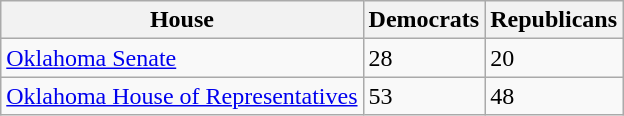<table class=wikitable>
<tr>
<th>House</th>
<th>Democrats</th>
<th>Republicans</th>
</tr>
<tr>
<td><a href='#'>Oklahoma Senate</a></td>
<td>28</td>
<td>20</td>
</tr>
<tr>
<td><a href='#'>Oklahoma House of Representatives</a></td>
<td>53</td>
<td>48</td>
</tr>
</table>
